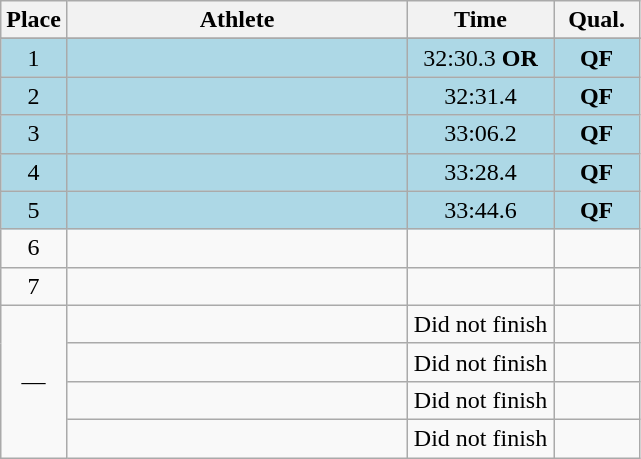<table class=wikitable style="text-align:center">
<tr>
<th width=20>Place</th>
<th width=220>Athlete</th>
<th width=90>Time</th>
<th width=50>Qual.</th>
</tr>
<tr>
</tr>
<tr bgcolor=lightblue>
<td>1</td>
<td align=left></td>
<td>32:30.3 <strong>OR</strong></td>
<td><strong>QF</strong></td>
</tr>
<tr bgcolor=lightblue>
<td>2</td>
<td align=left></td>
<td>32:31.4</td>
<td><strong>QF</strong></td>
</tr>
<tr bgcolor=lightblue>
<td>3</td>
<td align=left></td>
<td>33:06.2</td>
<td><strong>QF</strong></td>
</tr>
<tr bgcolor=lightblue>
<td>4</td>
<td align=left></td>
<td>33:28.4</td>
<td><strong>QF</strong></td>
</tr>
<tr bgcolor=lightblue>
<td>5</td>
<td align=left></td>
<td>33:44.6</td>
<td><strong>QF</strong></td>
</tr>
<tr>
<td>6</td>
<td align=left></td>
<td></td>
<td></td>
</tr>
<tr>
<td>7</td>
<td align=left></td>
<td></td>
<td></td>
</tr>
<tr>
<td rowspan=4>—</td>
<td align=left></td>
<td>Did not finish</td>
<td></td>
</tr>
<tr>
<td align=left></td>
<td>Did not finish</td>
<td></td>
</tr>
<tr>
<td align=left></td>
<td>Did not finish</td>
<td></td>
</tr>
<tr>
<td align=left></td>
<td>Did not finish</td>
<td></td>
</tr>
</table>
